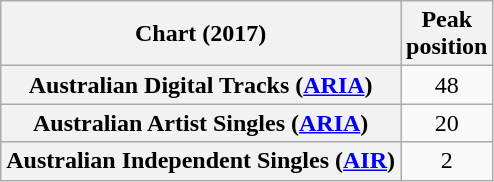<table class="wikitable sortable plainrowheaders" style="text-align:center">
<tr>
<th scope="col">Chart (2017)</th>
<th scope="col">Peak<br>position</th>
</tr>
<tr>
<th scope="row">Australian Digital Tracks (<a href='#'>ARIA</a>)</th>
<td>48</td>
</tr>
<tr>
<th scope="row">Australian Artist Singles (<a href='#'>ARIA</a>)</th>
<td>20</td>
</tr>
<tr>
<th scope="row">Australian Independent Singles (<a href='#'>AIR</a>)</th>
<td>2</td>
</tr>
</table>
